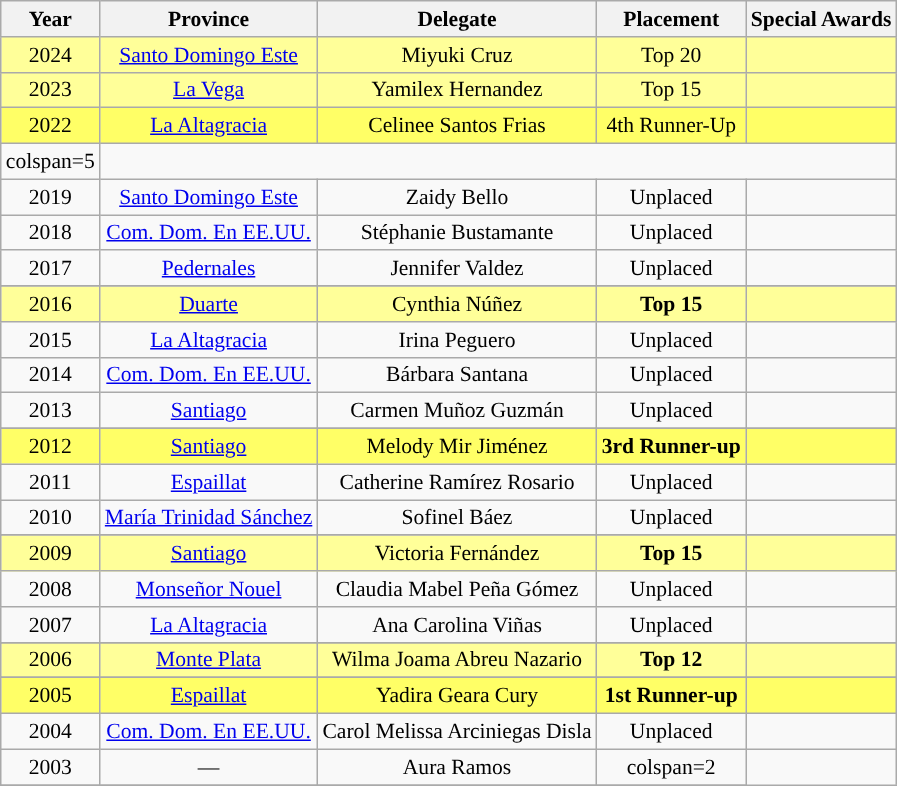<table class="wikitable " style="font-size: 90%; text-align:center;">
<tr>
<th>Year</th>
<th>Province</th>
<th>Delegate</th>
<th>Placement</th>
<th>Special Awards</th>
</tr>
<tr style="background-color:#FFFF99;">
<td>2024</td>
<td><a href='#'>Santo Domingo Este</a></td>
<td>Miyuki Cruz</td>
<td>Top 20</td>
<td></td>
</tr>
<tr style="background-color:#FFFF99; ">
<td>2023</td>
<td><a href='#'>La Vega</a></td>
<td>Yamilex Hernandez</td>
<td>Top 15</td>
<td></td>
</tr>
<tr style="background:#FFFF66;">
<td>2022</td>
<td><a href='#'>La Altagracia</a></td>
<td>Celinee Santos Frias</td>
<td>4th Runner-Up</td>
<td></td>
</tr>
<tr>
<td>colspan=5 </td>
</tr>
<tr>
<td>2019</td>
<td><a href='#'>Santo Domingo Este</a></td>
<td>Zaidy Bello</td>
<td>Unplaced</td>
<td></td>
</tr>
<tr>
<td>2018</td>
<td><a href='#'>Com. Dom. En EE.UU.</a></td>
<td>Stéphanie Bustamante</td>
<td>Unplaced</td>
<td></td>
</tr>
<tr>
<td>2017</td>
<td><a href='#'>Pedernales</a></td>
<td>Jennifer Valdez</td>
<td>Unplaced</td>
<td></td>
</tr>
<tr>
</tr>
<tr style="background-color:#FFFF99; ">
<td>2016</td>
<td><a href='#'>Duarte</a></td>
<td>Cynthia Núñez</td>
<td><strong>Top 15</strong></td>
<td></td>
</tr>
<tr>
<td>2015</td>
<td><a href='#'>La Altagracia</a></td>
<td>Irina Peguero</td>
<td>Unplaced</td>
<td></td>
</tr>
<tr>
<td>2014</td>
<td><a href='#'>Com. Dom. En EE.UU.</a></td>
<td>Bárbara Santana</td>
<td>Unplaced</td>
<td></td>
</tr>
<tr>
<td>2013</td>
<td><a href='#'>Santiago</a></td>
<td>Carmen Muñoz Guzmán</td>
<td>Unplaced</td>
<td></td>
</tr>
<tr>
</tr>
<tr style="background-color:#FFFF66; ">
<td>2012</td>
<td><a href='#'>Santiago</a></td>
<td>Melody Mir Jiménez</td>
<td><strong>3rd Runner-up</strong></td>
<td></td>
</tr>
<tr>
<td>2011</td>
<td><a href='#'>Espaillat</a></td>
<td>Catherine Ramírez Rosario</td>
<td>Unplaced</td>
<td></td>
</tr>
<tr>
<td>2010</td>
<td><a href='#'>María Trinidad Sánchez</a></td>
<td>Sofinel Báez</td>
<td>Unplaced</td>
<td></td>
</tr>
<tr>
</tr>
<tr style="background-color:#FFFF99; ">
<td>2009</td>
<td><a href='#'>Santiago</a></td>
<td>Victoria Fernández</td>
<td><strong>Top 15</strong></td>
<td></td>
</tr>
<tr>
<td>2008</td>
<td><a href='#'>Monseñor Nouel</a></td>
<td>Claudia Mabel Peña Gómez</td>
<td>Unplaced</td>
<td></td>
</tr>
<tr>
<td>2007</td>
<td><a href='#'>La Altagracia</a></td>
<td>Ana Carolina Viñas</td>
<td>Unplaced</td>
<td></td>
</tr>
<tr>
</tr>
<tr style="background-color:#FFFF99; ">
<td>2006</td>
<td><a href='#'>Monte Plata</a></td>
<td>Wilma Joama Abreu Nazario</td>
<td><strong>Top 12</strong></td>
<td></td>
</tr>
<tr>
</tr>
<tr style="background-color:#FFFF66; ">
<td>2005</td>
<td><a href='#'>Espaillat</a></td>
<td>Yadira Geara Cury</td>
<td><strong>1st Runner-up</strong></td>
<td></td>
</tr>
<tr>
<td>2004</td>
<td><a href='#'>Com. Dom. En EE.UU.</a></td>
<td>Carol Melissa Arciniegas Disla</td>
<td>Unplaced</td>
<td></td>
</tr>
<tr>
<td>2003</td>
<td>—</td>
<td>Aura Ramos</td>
<td>colspan=2 </td>
</tr>
<tr>
</tr>
</table>
